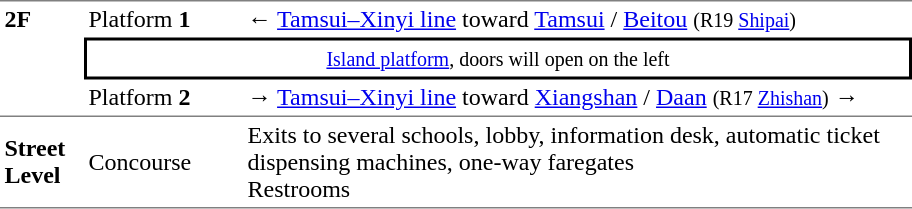<table table border=0 cellspacing=0 cellpadding=3>
<tr>
<td style="border-top:solid 1px gray;border-bottom:solid 1px gray;" width=50 rowspan=3 valign=top><strong>2F</strong></td>
<td style="border-top:solid 1px gray;" width=100>Platform <span><strong>1</strong></span></td>
<td style="border-top:solid 1px gray;" width=390>←  <a href='#'>Tamsui–Xinyi line</a> toward <a href='#'>Tamsui</a> / <a href='#'>Beitou</a> <small>(R19 <a href='#'>Shipai</a>)</small></td>
</tr>
<tr>
<td style="border-top:solid 2px black;border-right:solid 2px black;border-left:solid 2px black;border-bottom:solid 2px black;text-align:center;" colspan=2><small><a href='#'>Island platform</a>, doors will open on the left</small></td>
</tr>
<tr>
<td style="border-bottom:solid 1px gray;">Platform <span><strong>2</strong></span></td>
<td style="border-bottom:solid 1px gray;"><span>→</span>  <a href='#'>Tamsui–Xinyi line</a> toward <a href='#'>Xiangshan</a> / <a href='#'>Daan</a> <small>(R17 <a href='#'>Zhishan</a>)</small> →</td>
</tr>
<tr>
<td style="border-bottom:solid 1px gray;" width=50><strong>Street Level</strong></td>
<td style="border-bottom:solid 1px gray;" width=100>Concourse</td>
<td style="border-bottom:solid 1px gray;" width=440>Exits to several schools, lobby, information desk, automatic ticket dispensing machines, one-way faregates<br>Restrooms</td>
</tr>
</table>
